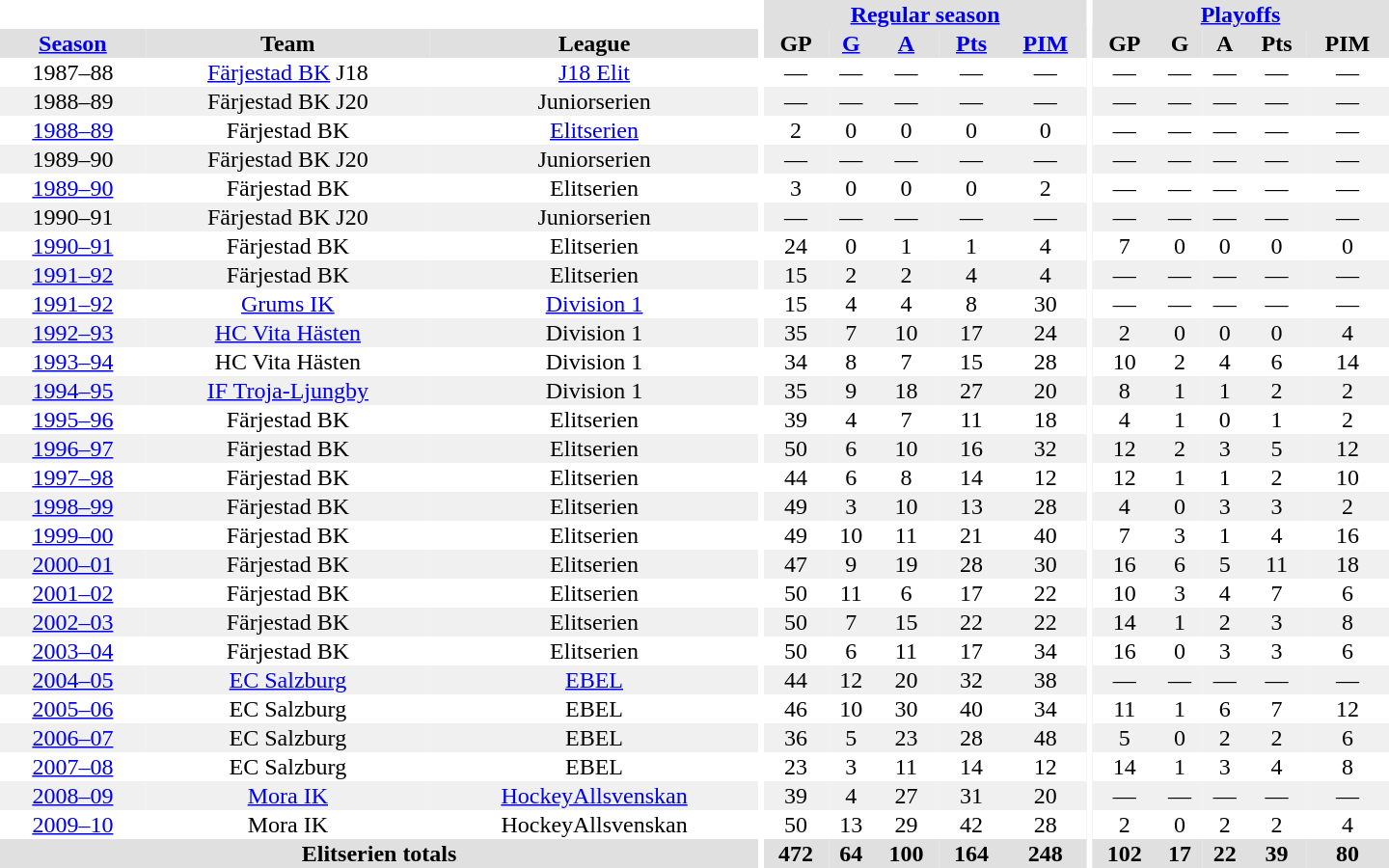<table border="0" cellpadding="1" cellspacing="0" style="text-align:center; width:60em">
<tr bgcolor="#e0e0e0">
<th colspan="3" bgcolor="#ffffff"></th>
<th rowspan="99" bgcolor="#ffffff"></th>
<th colspan="5"><a href='#'>Regular season</a></th>
<th rowspan="99" bgcolor="#ffffff"></th>
<th colspan="5"><a href='#'>Playoffs</a></th>
</tr>
<tr bgcolor="#e0e0e0">
<th><a href='#'>Season</a></th>
<th>Team</th>
<th>League</th>
<th>GP</th>
<th><a href='#'>G</a></th>
<th><a href='#'>A</a></th>
<th><a href='#'>Pts</a></th>
<th><a href='#'>PIM</a></th>
<th>GP</th>
<th>G</th>
<th>A</th>
<th>Pts</th>
<th>PIM</th>
</tr>
<tr>
<td>1987–88</td>
<td><a href='#'>Färjestad BK</a> J18</td>
<td><a href='#'>J18 Elit</a></td>
<td>—</td>
<td>—</td>
<td>—</td>
<td>—</td>
<td>—</td>
<td>—</td>
<td>—</td>
<td>—</td>
<td>—</td>
<td>—</td>
</tr>
<tr bgcolor="#f0f0f0">
<td>1988–89</td>
<td>Färjestad BK J20</td>
<td>Juniorserien</td>
<td>—</td>
<td>—</td>
<td>—</td>
<td>—</td>
<td>—</td>
<td>—</td>
<td>—</td>
<td>—</td>
<td>—</td>
<td>—</td>
</tr>
<tr>
<td><a href='#'>1988–89</a></td>
<td>Färjestad BK</td>
<td><a href='#'>Elitserien</a></td>
<td>2</td>
<td>0</td>
<td>0</td>
<td>0</td>
<td>0</td>
<td>—</td>
<td>—</td>
<td>—</td>
<td>—</td>
<td>—</td>
</tr>
<tr bgcolor="#f0f0f0">
<td>1989–90</td>
<td>Färjestad BK J20</td>
<td>Juniorserien</td>
<td>—</td>
<td>—</td>
<td>—</td>
<td>—</td>
<td>—</td>
<td>—</td>
<td>—</td>
<td>—</td>
<td>—</td>
<td>—</td>
</tr>
<tr>
<td><a href='#'>1989–90</a></td>
<td>Färjestad BK</td>
<td>Elitserien</td>
<td>3</td>
<td>0</td>
<td>0</td>
<td>0</td>
<td>2</td>
<td>—</td>
<td>—</td>
<td>—</td>
<td>—</td>
<td>—</td>
</tr>
<tr bgcolor="#f0f0f0">
<td>1990–91</td>
<td>Färjestad BK J20</td>
<td>Juniorserien</td>
<td>—</td>
<td>—</td>
<td>—</td>
<td>—</td>
<td>—</td>
<td>—</td>
<td>—</td>
<td>—</td>
<td>—</td>
<td>—</td>
</tr>
<tr>
<td><a href='#'>1990–91</a></td>
<td>Färjestad BK</td>
<td>Elitserien</td>
<td>24</td>
<td>0</td>
<td>1</td>
<td>1</td>
<td>4</td>
<td>7</td>
<td>0</td>
<td>0</td>
<td>0</td>
<td>0</td>
</tr>
<tr bgcolor="#f0f0f0">
<td><a href='#'>1991–92</a></td>
<td>Färjestad BK</td>
<td>Elitserien</td>
<td>15</td>
<td>2</td>
<td>2</td>
<td>4</td>
<td>4</td>
<td>—</td>
<td>—</td>
<td>—</td>
<td>—</td>
<td>—</td>
</tr>
<tr>
<td><a href='#'>1991–92</a></td>
<td><a href='#'>Grums IK</a></td>
<td><a href='#'>Division 1</a></td>
<td>15</td>
<td>4</td>
<td>4</td>
<td>8</td>
<td>30</td>
<td>—</td>
<td>—</td>
<td>—</td>
<td>—</td>
<td>—</td>
</tr>
<tr bgcolor="#f0f0f0">
<td><a href='#'>1992–93</a></td>
<td><a href='#'>HC Vita Hästen</a></td>
<td>Division 1</td>
<td>35</td>
<td>7</td>
<td>10</td>
<td>17</td>
<td>24</td>
<td>2</td>
<td>0</td>
<td>0</td>
<td>0</td>
<td>4</td>
</tr>
<tr>
<td><a href='#'>1993–94</a></td>
<td>HC Vita Hästen</td>
<td>Division 1</td>
<td>34</td>
<td>8</td>
<td>7</td>
<td>15</td>
<td>28</td>
<td>10</td>
<td>2</td>
<td>4</td>
<td>6</td>
<td>14</td>
</tr>
<tr bgcolor="#f0f0f0">
<td><a href='#'>1994–95</a></td>
<td><a href='#'>IF Troja-Ljungby</a></td>
<td>Division 1</td>
<td>35</td>
<td>9</td>
<td>18</td>
<td>27</td>
<td>20</td>
<td>8</td>
<td>1</td>
<td>1</td>
<td>2</td>
<td>2</td>
</tr>
<tr>
<td><a href='#'>1995–96</a></td>
<td>Färjestad BK</td>
<td>Elitserien</td>
<td>39</td>
<td>4</td>
<td>7</td>
<td>11</td>
<td>18</td>
<td>4</td>
<td>1</td>
<td>0</td>
<td>1</td>
<td>2</td>
</tr>
<tr bgcolor="#f0f0f0">
<td><a href='#'>1996–97</a></td>
<td>Färjestad BK</td>
<td>Elitserien</td>
<td>50</td>
<td>6</td>
<td>10</td>
<td>16</td>
<td>32</td>
<td>12</td>
<td>2</td>
<td>3</td>
<td>5</td>
<td>12</td>
</tr>
<tr>
<td><a href='#'>1997–98</a></td>
<td>Färjestad BK</td>
<td>Elitserien</td>
<td>44</td>
<td>6</td>
<td>8</td>
<td>14</td>
<td>12</td>
<td>12</td>
<td>1</td>
<td>1</td>
<td>2</td>
<td>10</td>
</tr>
<tr bgcolor="#f0f0f0">
<td><a href='#'>1998–99</a></td>
<td>Färjestad BK</td>
<td>Elitserien</td>
<td>49</td>
<td>3</td>
<td>10</td>
<td>13</td>
<td>28</td>
<td>4</td>
<td>0</td>
<td>3</td>
<td>3</td>
<td>2</td>
</tr>
<tr>
<td><a href='#'>1999–00</a></td>
<td>Färjestad BK</td>
<td>Elitserien</td>
<td>49</td>
<td>10</td>
<td>11</td>
<td>21</td>
<td>40</td>
<td>7</td>
<td>3</td>
<td>1</td>
<td>4</td>
<td>16</td>
</tr>
<tr bgcolor="#f0f0f0">
<td><a href='#'>2000–01</a></td>
<td>Färjestad BK</td>
<td>Elitserien</td>
<td>47</td>
<td>9</td>
<td>19</td>
<td>28</td>
<td>30</td>
<td>16</td>
<td>6</td>
<td>5</td>
<td>11</td>
<td>18</td>
</tr>
<tr>
<td><a href='#'>2001–02</a></td>
<td>Färjestad BK</td>
<td>Elitserien</td>
<td>50</td>
<td>11</td>
<td>6</td>
<td>17</td>
<td>22</td>
<td>10</td>
<td>3</td>
<td>4</td>
<td>7</td>
<td>6</td>
</tr>
<tr bgcolor="#f0f0f0">
<td><a href='#'>2002–03</a></td>
<td>Färjestad BK</td>
<td>Elitserien</td>
<td>50</td>
<td>7</td>
<td>15</td>
<td>22</td>
<td>22</td>
<td>14</td>
<td>1</td>
<td>2</td>
<td>3</td>
<td>8</td>
</tr>
<tr>
<td><a href='#'>2003–04</a></td>
<td>Färjestad BK</td>
<td>Elitserien</td>
<td>50</td>
<td>6</td>
<td>11</td>
<td>17</td>
<td>34</td>
<td>16</td>
<td>0</td>
<td>3</td>
<td>3</td>
<td>6</td>
</tr>
<tr bgcolor="#f0f0f0">
<td><a href='#'>2004–05</a></td>
<td><a href='#'>EC Salzburg</a></td>
<td><a href='#'>EBEL</a></td>
<td>44</td>
<td>12</td>
<td>20</td>
<td>32</td>
<td>38</td>
<td>—</td>
<td>—</td>
<td>—</td>
<td>—</td>
<td>—</td>
</tr>
<tr>
<td><a href='#'>2005–06</a></td>
<td>EC Salzburg</td>
<td>EBEL</td>
<td>46</td>
<td>10</td>
<td>30</td>
<td>40</td>
<td>34</td>
<td>11</td>
<td>1</td>
<td>6</td>
<td>7</td>
<td>12</td>
</tr>
<tr bgcolor="#f0f0f0">
<td><a href='#'>2006–07</a></td>
<td>EC Salzburg</td>
<td>EBEL</td>
<td>36</td>
<td>5</td>
<td>23</td>
<td>28</td>
<td>48</td>
<td>5</td>
<td>0</td>
<td>2</td>
<td>2</td>
<td>6</td>
</tr>
<tr>
<td><a href='#'>2007–08</a></td>
<td>EC Salzburg</td>
<td>EBEL</td>
<td>23</td>
<td>3</td>
<td>11</td>
<td>14</td>
<td>12</td>
<td>14</td>
<td>1</td>
<td>3</td>
<td>4</td>
<td>8</td>
</tr>
<tr bgcolor="#f0f0f0">
<td><a href='#'>2008–09</a></td>
<td><a href='#'>Mora IK</a></td>
<td><a href='#'>HockeyAllsvenskan</a></td>
<td>39</td>
<td>4</td>
<td>27</td>
<td>31</td>
<td>20</td>
<td>—</td>
<td>—</td>
<td>—</td>
<td>—</td>
<td>—</td>
</tr>
<tr>
<td><a href='#'>2009–10</a></td>
<td>Mora IK</td>
<td>HockeyAllsvenskan</td>
<td>50</td>
<td>13</td>
<td>29</td>
<td>42</td>
<td>28</td>
<td>2</td>
<td>0</td>
<td>2</td>
<td>2</td>
<td>4</td>
</tr>
<tr>
</tr>
<tr ALIGN="center" bgcolor="#e0e0e0">
<th colspan="3">Elitserien totals</th>
<th ALIGN="center">472</th>
<th ALIGN="center">64</th>
<th ALIGN="center">100</th>
<th ALIGN="center">164</th>
<th ALIGN="center">248</th>
<th ALIGN="center">102</th>
<th ALIGN="center">17</th>
<th ALIGN="center">22</th>
<th ALIGN="center">39</th>
<th ALIGN="center">80</th>
</tr>
</table>
